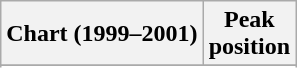<table class="wikitable sortable plainrowheaders">
<tr>
<th style="text-align:center;">Chart (1999–2001)</th>
<th style="text-align:center;">Peak<br>position</th>
</tr>
<tr>
</tr>
<tr>
</tr>
<tr>
</tr>
<tr>
</tr>
<tr>
</tr>
<tr>
</tr>
<tr>
</tr>
<tr>
</tr>
<tr>
</tr>
<tr>
</tr>
<tr>
</tr>
<tr>
</tr>
<tr>
</tr>
<tr>
</tr>
<tr>
</tr>
<tr>
</tr>
<tr>
</tr>
</table>
